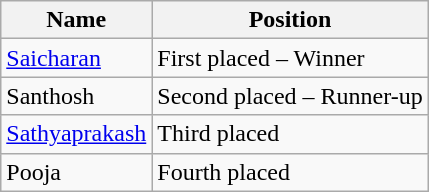<table class="wikitable">
<tr>
<th>Name</th>
<th>Position</th>
</tr>
<tr>
<td><a href='#'>Saicharan</a></td>
<td>First placed – Winner</td>
</tr>
<tr>
<td>Santhosh</td>
<td>Second placed – Runner-up</td>
</tr>
<tr>
<td><a href='#'>Sathyaprakash</a></td>
<td>Third placed</td>
</tr>
<tr>
<td>Pooja</td>
<td>Fourth placed</td>
</tr>
</table>
